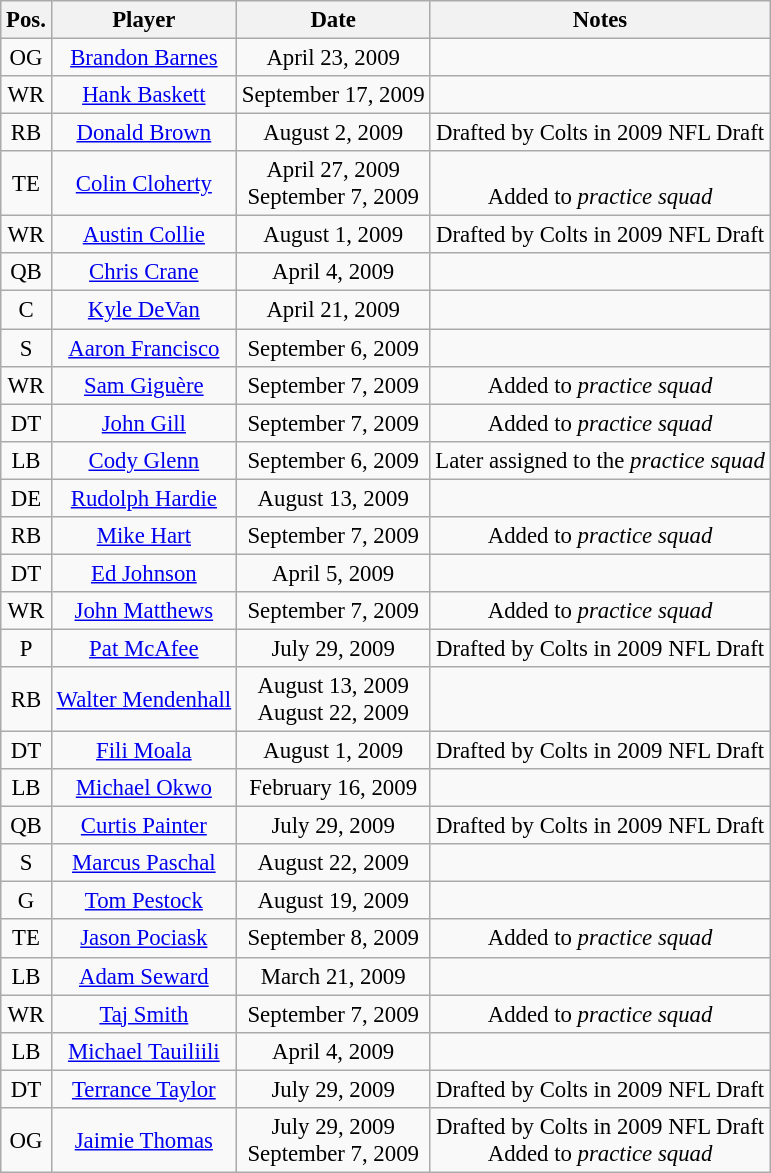<table class="wikitable sortable" style="font-size: 95%; text-align: center;">
<tr>
<th>Pos.</th>
<th>Player</th>
<th>Date</th>
<th>Notes</th>
</tr>
<tr>
<td>OG</td>
<td><a href='#'>Brandon Barnes</a></td>
<td>April 23, 2009</td>
<td></td>
</tr>
<tr>
<td>WR</td>
<td><a href='#'>Hank Baskett</a></td>
<td>September 17, 2009</td>
<td></td>
</tr>
<tr>
<td>RB</td>
<td><a href='#'>Donald Brown</a></td>
<td>August 2, 2009</td>
<td>Drafted by Colts in 2009 NFL Draft</td>
</tr>
<tr>
<td>TE</td>
<td><a href='#'>Colin Cloherty</a></td>
<td>April 27, 2009<br>September 7, 2009</td>
<td><br>Added to <em>practice squad</em></td>
</tr>
<tr>
<td>WR</td>
<td><a href='#'>Austin Collie</a></td>
<td>August 1, 2009</td>
<td>Drafted by Colts in 2009 NFL Draft</td>
</tr>
<tr>
<td>QB</td>
<td><a href='#'>Chris Crane</a></td>
<td>April 4, 2009</td>
<td></td>
</tr>
<tr>
<td>C</td>
<td><a href='#'>Kyle DeVan</a></td>
<td>April 21, 2009</td>
<td></td>
</tr>
<tr>
<td>S</td>
<td><a href='#'>Aaron Francisco</a></td>
<td>September 6, 2009</td>
<td></td>
</tr>
<tr>
<td>WR</td>
<td><a href='#'>Sam Giguère</a></td>
<td>September 7, 2009</td>
<td>Added to <em>practice squad</em></td>
</tr>
<tr>
<td>DT</td>
<td><a href='#'>John Gill</a></td>
<td>September 7, 2009</td>
<td>Added to <em>practice squad</em></td>
</tr>
<tr>
<td>LB</td>
<td><a href='#'>Cody Glenn</a></td>
<td>September 6, 2009</td>
<td>Later assigned to the <em>practice squad</em></td>
</tr>
<tr>
<td>DE</td>
<td><a href='#'>Rudolph Hardie</a></td>
<td>August 13, 2009</td>
<td></td>
</tr>
<tr>
<td>RB</td>
<td><a href='#'>Mike Hart</a></td>
<td>September 7, 2009</td>
<td>Added to <em>practice squad</em></td>
</tr>
<tr>
<td>DT</td>
<td><a href='#'>Ed Johnson</a></td>
<td>April 5, 2009</td>
<td></td>
</tr>
<tr>
<td>WR</td>
<td><a href='#'>John Matthews</a></td>
<td>September 7, 2009</td>
<td>Added to <em>practice squad</em></td>
</tr>
<tr>
<td>P</td>
<td><a href='#'>Pat McAfee</a></td>
<td>July 29, 2009</td>
<td>Drafted by Colts in 2009 NFL Draft</td>
</tr>
<tr>
<td>RB</td>
<td><a href='#'>Walter Mendenhall</a></td>
<td>August 13, 2009<br>August 22, 2009</td>
<td></td>
</tr>
<tr>
<td>DT</td>
<td><a href='#'>Fili Moala</a></td>
<td>August 1, 2009</td>
<td>Drafted by Colts in 2009 NFL Draft</td>
</tr>
<tr>
<td>LB</td>
<td><a href='#'>Michael Okwo</a></td>
<td>February 16, 2009</td>
<td></td>
</tr>
<tr>
<td>QB</td>
<td><a href='#'>Curtis Painter</a></td>
<td>July 29, 2009</td>
<td>Drafted by Colts in 2009 NFL Draft</td>
</tr>
<tr>
<td>S</td>
<td><a href='#'>Marcus Paschal</a></td>
<td>August 22, 2009</td>
<td></td>
</tr>
<tr>
<td>G</td>
<td><a href='#'>Tom Pestock</a></td>
<td>August 19, 2009</td>
<td></td>
</tr>
<tr>
<td>TE</td>
<td><a href='#'>Jason Pociask</a></td>
<td>September 8, 2009</td>
<td>Added to <em>practice squad</em></td>
</tr>
<tr>
<td>LB</td>
<td><a href='#'>Adam Seward</a></td>
<td>March 21, 2009</td>
<td></td>
</tr>
<tr>
<td>WR</td>
<td><a href='#'>Taj Smith</a></td>
<td>September 7, 2009</td>
<td>Added to <em>practice squad</em></td>
</tr>
<tr>
<td>LB</td>
<td><a href='#'>Michael Tauiliili</a></td>
<td>April 4, 2009</td>
<td></td>
</tr>
<tr>
<td>DT</td>
<td><a href='#'>Terrance Taylor</a></td>
<td>July 29, 2009</td>
<td>Drafted by Colts in 2009 NFL Draft</td>
</tr>
<tr>
<td>OG</td>
<td><a href='#'>Jaimie Thomas</a></td>
<td>July 29, 2009<br>September 7, 2009</td>
<td>Drafted by Colts in 2009 NFL Draft<br>Added to <em>practice squad</em></td>
</tr>
</table>
